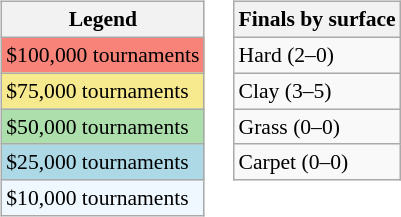<table>
<tr valign=top>
<td><br><table class="wikitable" style=font-size:90%>
<tr>
<th>Legend</th>
</tr>
<tr style="background:#f88379;">
<td>$100,000 tournaments</td>
</tr>
<tr style="background:#f7e98e;">
<td>$75,000 tournaments</td>
</tr>
<tr style="background:#addfad;">
<td>$50,000 tournaments</td>
</tr>
<tr style="background:lightblue;">
<td>$25,000 tournaments</td>
</tr>
<tr style="background:#f0f8ff;">
<td>$10,000 tournaments</td>
</tr>
</table>
</td>
<td><br><table class="wikitable" style=font-size:90%>
<tr>
<th>Finals by surface</th>
</tr>
<tr>
<td>Hard (2–0)</td>
</tr>
<tr>
<td>Clay (3–5)</td>
</tr>
<tr>
<td>Grass (0–0)</td>
</tr>
<tr>
<td>Carpet (0–0)</td>
</tr>
</table>
</td>
</tr>
</table>
